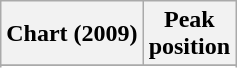<table class="wikitable sortable plainrowheaders" style="text-align:center;">
<tr>
<th>Chart (2009)</th>
<th>Peak<br>position</th>
</tr>
<tr>
</tr>
<tr>
</tr>
<tr>
</tr>
<tr>
</tr>
<tr>
</tr>
<tr>
</tr>
<tr>
</tr>
<tr>
</tr>
<tr>
</tr>
</table>
